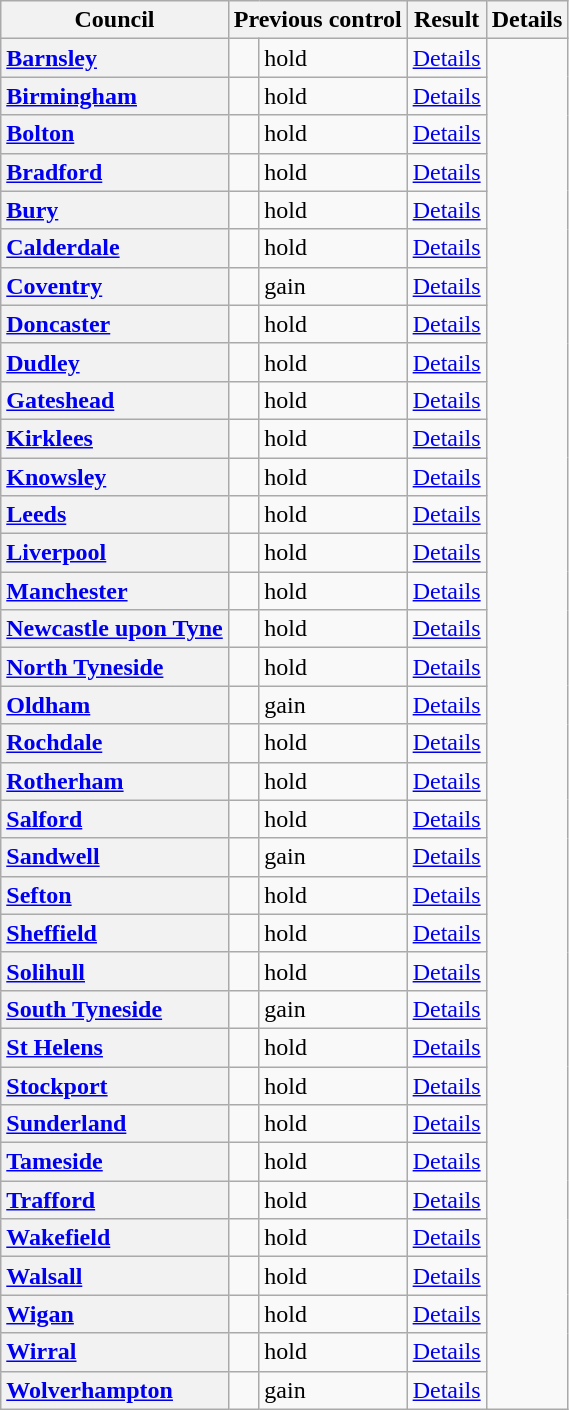<table class="wikitable sortable" border="1">
<tr>
<th scope="col">Council</th>
<th colspan=2>Previous control</th>
<th colspan=2>Result</th>
<th class="unsortable" scope="col">Details</th>
</tr>
<tr>
<th scope="row" style="text-align: left;"><a href='#'>Barnsley</a></th>
<td></td>
<td> hold</td>
<td><a href='#'>Details</a></td>
</tr>
<tr>
<th scope="row" style="text-align: left;"><a href='#'>Birmingham</a></th>
<td></td>
<td> hold</td>
<td><a href='#'>Details</a></td>
</tr>
<tr>
<th scope="row" style="text-align: left;"><a href='#'>Bolton</a></th>
<td></td>
<td> hold</td>
<td><a href='#'>Details</a></td>
</tr>
<tr>
<th scope="row" style="text-align: left;"><a href='#'>Bradford</a></th>
<td></td>
<td> hold</td>
<td><a href='#'>Details</a></td>
</tr>
<tr>
<th scope="row" style="text-align: left;"><a href='#'>Bury</a></th>
<td></td>
<td> hold</td>
<td><a href='#'>Details</a></td>
</tr>
<tr>
<th scope="row" style="text-align: left;"><a href='#'>Calderdale</a></th>
<td></td>
<td> hold</td>
<td><a href='#'>Details</a></td>
</tr>
<tr>
<th scope="row" style="text-align: left;"><a href='#'>Coventry</a></th>
<td></td>
<td> gain</td>
<td><a href='#'>Details</a></td>
</tr>
<tr>
<th scope="row" style="text-align: left;"><a href='#'>Doncaster</a></th>
<td></td>
<td> hold</td>
<td><a href='#'>Details</a></td>
</tr>
<tr>
<th scope="row" style="text-align: left;"><a href='#'>Dudley</a></th>
<td></td>
<td> hold</td>
<td><a href='#'>Details</a></td>
</tr>
<tr>
<th scope="row" style="text-align: left;"><a href='#'>Gateshead</a></th>
<td></td>
<td> hold</td>
<td><a href='#'>Details</a></td>
</tr>
<tr>
<th scope="row" style="text-align: left;"><a href='#'>Kirklees</a></th>
<td></td>
<td> hold</td>
<td><a href='#'>Details</a></td>
</tr>
<tr>
<th scope="row" style="text-align: left;"><a href='#'>Knowsley</a></th>
<td></td>
<td> hold</td>
<td><a href='#'>Details</a></td>
</tr>
<tr>
<th scope="row" style="text-align: left;"><a href='#'>Leeds</a></th>
<td></td>
<td> hold</td>
<td><a href='#'>Details</a></td>
</tr>
<tr>
<th scope="row" style="text-align: left;"><a href='#'>Liverpool</a></th>
<td></td>
<td> hold</td>
<td><a href='#'>Details</a></td>
</tr>
<tr>
<th scope="row" style="text-align: left;"><a href='#'>Manchester</a></th>
<td></td>
<td> hold</td>
<td><a href='#'>Details</a></td>
</tr>
<tr>
<th scope="row" style="text-align: left;"><a href='#'>Newcastle upon Tyne</a></th>
<td></td>
<td> hold</td>
<td><a href='#'>Details</a></td>
</tr>
<tr>
<th scope="row" style="text-align: left;"><a href='#'>North Tyneside</a></th>
<td></td>
<td> hold</td>
<td><a href='#'>Details</a></td>
</tr>
<tr>
<th scope="row" style="text-align: left;"><a href='#'>Oldham</a></th>
<td></td>
<td> gain</td>
<td><a href='#'>Details</a></td>
</tr>
<tr>
<th scope="row" style="text-align: left;"><a href='#'>Rochdale</a></th>
<td></td>
<td> hold</td>
<td><a href='#'>Details</a></td>
</tr>
<tr>
<th scope="row" style="text-align: left;"><a href='#'>Rotherham</a></th>
<td></td>
<td> hold</td>
<td><a href='#'>Details</a></td>
</tr>
<tr>
<th scope="row" style="text-align: left;"><a href='#'>Salford</a></th>
<td></td>
<td> hold</td>
<td><a href='#'>Details</a></td>
</tr>
<tr>
<th scope="row" style="text-align: left;"><a href='#'>Sandwell</a></th>
<td></td>
<td> gain</td>
<td><a href='#'>Details</a></td>
</tr>
<tr>
<th scope="row" style="text-align: left;"><a href='#'>Sefton</a></th>
<td></td>
<td> hold</td>
<td><a href='#'>Details</a></td>
</tr>
<tr>
<th scope="row" style="text-align: left;"><a href='#'>Sheffield</a></th>
<td></td>
<td> hold</td>
<td><a href='#'>Details</a></td>
</tr>
<tr>
<th scope="row" style="text-align: left;"><a href='#'>Solihull</a></th>
<td></td>
<td> hold</td>
<td><a href='#'>Details</a></td>
</tr>
<tr>
<th scope="row" style="text-align: left;"><a href='#'>South Tyneside</a></th>
<td></td>
<td> gain</td>
<td><a href='#'>Details</a></td>
</tr>
<tr>
<th scope="row" style="text-align: left;"><a href='#'>St Helens</a></th>
<td></td>
<td> hold</td>
<td><a href='#'>Details</a></td>
</tr>
<tr>
<th scope="row" style="text-align: left;"><a href='#'>Stockport</a></th>
<td></td>
<td> hold</td>
<td><a href='#'>Details</a></td>
</tr>
<tr>
<th scope="row" style="text-align: left;"><a href='#'>Sunderland</a></th>
<td></td>
<td> hold</td>
<td><a href='#'>Details</a></td>
</tr>
<tr>
<th scope="row" style="text-align: left;"><a href='#'>Tameside</a></th>
<td></td>
<td> hold</td>
<td><a href='#'>Details</a></td>
</tr>
<tr>
<th scope="row" style="text-align: left;"><a href='#'>Trafford</a></th>
<td></td>
<td> hold</td>
<td><a href='#'>Details</a></td>
</tr>
<tr>
<th scope="row" style="text-align: left;"><a href='#'>Wakefield</a></th>
<td></td>
<td> hold</td>
<td><a href='#'>Details</a></td>
</tr>
<tr>
<th scope="row" style="text-align: left;"><a href='#'>Walsall</a></th>
<td></td>
<td> hold</td>
<td><a href='#'>Details</a></td>
</tr>
<tr>
<th scope="row" style="text-align: left;"><a href='#'>Wigan</a></th>
<td></td>
<td> hold</td>
<td><a href='#'>Details</a></td>
</tr>
<tr>
<th scope="row" style="text-align: left;"><a href='#'>Wirral</a></th>
<td></td>
<td> hold</td>
<td><a href='#'>Details</a></td>
</tr>
<tr>
<th scope="row" style="text-align: left;"><a href='#'>Wolverhampton</a></th>
<td></td>
<td> gain</td>
<td><a href='#'>Details</a></td>
</tr>
</table>
